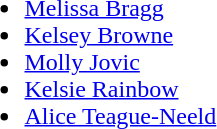<table>
<tr style="vertical-align:top">
<td><br><ul><li><a href='#'>Melissa Bragg</a></li><li><a href='#'>Kelsey Browne</a></li><li><a href='#'>Molly Jovic</a></li><li><a href='#'>Kelsie Rainbow</a></li><li><a href='#'>Alice Teague-Neeld</a></li></ul></td>
</tr>
</table>
